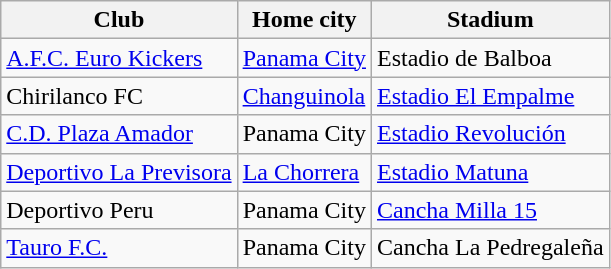<table class="wikitable sortable">
<tr>
<th>Club</th>
<th>Home city</th>
<th>Stadium</th>
</tr>
<tr>
<td><a href='#'>A.F.C. Euro Kickers</a></td>
<td><a href='#'>Panama City</a></td>
<td>Estadio de Balboa</td>
</tr>
<tr>
<td>Chirilanco FC</td>
<td><a href='#'>Changuinola</a></td>
<td><a href='#'>Estadio El Empalme</a></td>
</tr>
<tr>
<td><a href='#'>C.D. Plaza Amador</a></td>
<td>Panama City</td>
<td><a href='#'>Estadio Revolución</a></td>
</tr>
<tr>
<td><a href='#'>Deportivo La Previsora</a></td>
<td><a href='#'>La Chorrera</a></td>
<td><a href='#'>Estadio Matuna</a></td>
</tr>
<tr>
<td>Deportivo Peru</td>
<td>Panama City</td>
<td><a href='#'>Cancha Milla 15</a></td>
</tr>
<tr>
<td><a href='#'>Tauro F.C.</a></td>
<td>Panama City</td>
<td>Cancha La Pedregaleña</td>
</tr>
</table>
